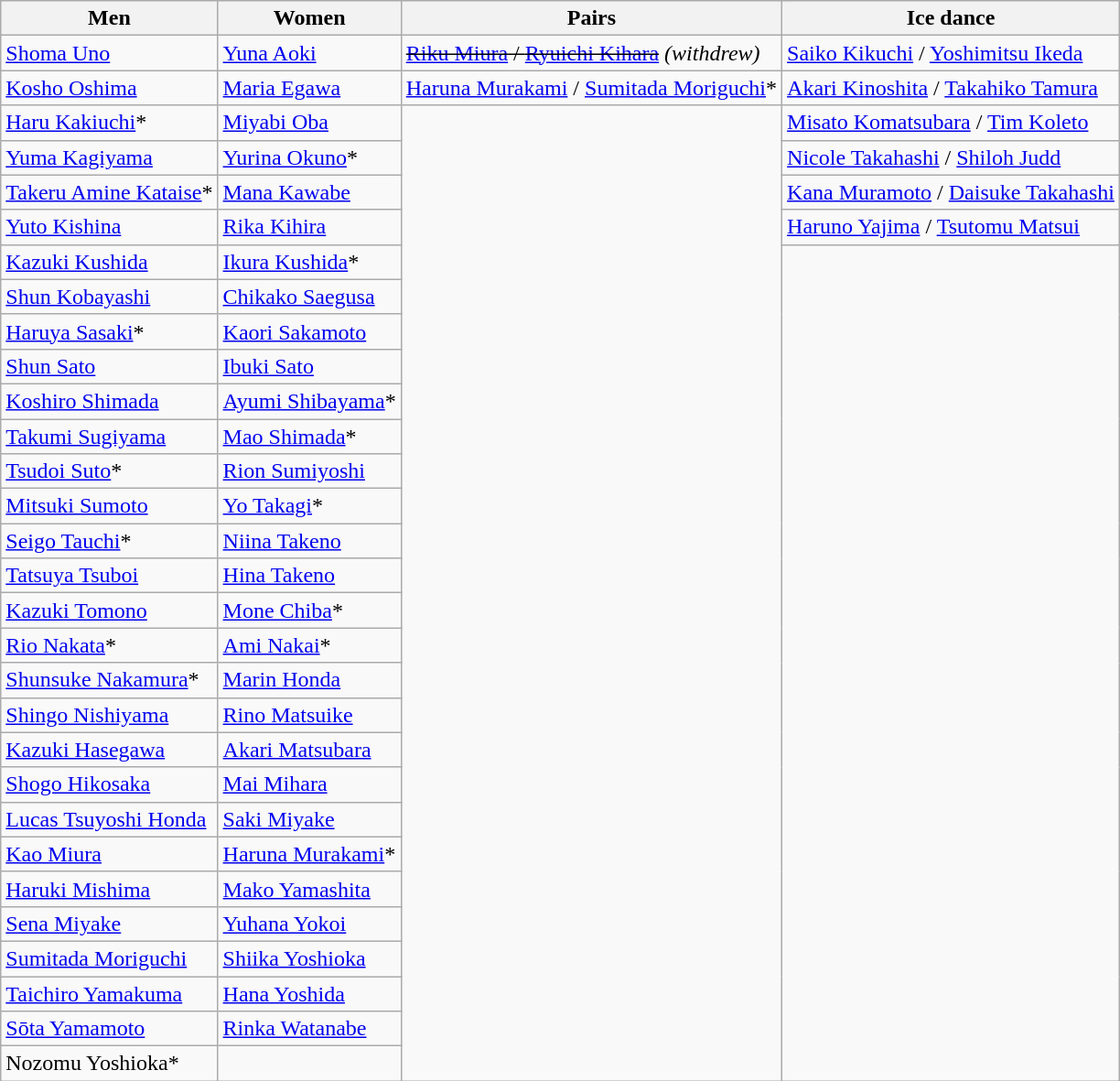<table class="wikitable">
<tr>
<th>Men</th>
<th>Women</th>
<th>Pairs</th>
<th>Ice dance</th>
</tr>
<tr>
<td><a href='#'>Shoma Uno</a></td>
<td><a href='#'>Yuna Aoki</a></td>
<td><s><a href='#'>Riku Miura</a> / <a href='#'>Ryuichi Kihara</a></s> <em>(withdrew)</em></td>
<td><a href='#'>Saiko Kikuchi</a> / <a href='#'>Yoshimitsu Ikeda</a></td>
</tr>
<tr>
<td><a href='#'>Kosho Oshima</a></td>
<td><a href='#'>Maria Egawa</a></td>
<td><a href='#'>Haruna Murakami</a> / <a href='#'>Sumitada Moriguchi</a>*</td>
<td><a href='#'>Akari Kinoshita</a> / <a href='#'>Takahiko Tamura</a></td>
</tr>
<tr>
<td><a href='#'>Haru Kakiuchi</a>*</td>
<td><a href='#'>Miyabi Oba</a></td>
<td rowspan=30></td>
<td><a href='#'>Misato Komatsubara</a> / <a href='#'>Tim Koleto</a></td>
</tr>
<tr>
<td><a href='#'>Yuma Kagiyama</a></td>
<td><a href='#'>Yurina Okuno</a>*</td>
<td><a href='#'>Nicole Takahashi</a> / <a href='#'>Shiloh Judd</a></td>
</tr>
<tr>
<td><a href='#'>Takeru Amine Kataise</a>*</td>
<td><a href='#'>Mana Kawabe</a></td>
<td><a href='#'>Kana Muramoto</a> / <a href='#'>Daisuke Takahashi</a></td>
</tr>
<tr>
<td><a href='#'>Yuto Kishina</a></td>
<td><a href='#'>Rika Kihira</a></td>
<td><a href='#'>Haruno Yajima</a> / <a href='#'>Tsutomu Matsui</a></td>
</tr>
<tr>
<td><a href='#'>Kazuki Kushida</a></td>
<td><a href='#'>Ikura Kushida</a>*</td>
<td rowspan=26></td>
</tr>
<tr>
<td><a href='#'>Shun Kobayashi</a></td>
<td><a href='#'>Chikako Saegusa</a></td>
</tr>
<tr>
<td><a href='#'>Haruya Sasaki</a>*</td>
<td><a href='#'>Kaori Sakamoto</a></td>
</tr>
<tr>
<td><a href='#'>Shun Sato</a></td>
<td><a href='#'>Ibuki Sato</a></td>
</tr>
<tr>
<td><a href='#'>Koshiro Shimada</a></td>
<td><a href='#'>Ayumi Shibayama</a>*</td>
</tr>
<tr>
<td><a href='#'>Takumi Sugiyama</a></td>
<td><a href='#'>Mao Shimada</a>*</td>
</tr>
<tr>
<td><a href='#'>Tsudoi Suto</a>*</td>
<td><a href='#'>Rion Sumiyoshi</a></td>
</tr>
<tr>
<td><a href='#'>Mitsuki Sumoto</a></td>
<td><a href='#'>Yo Takagi</a>*</td>
</tr>
<tr>
<td><a href='#'>Seigo Tauchi</a>*</td>
<td><a href='#'>Niina Takeno</a></td>
</tr>
<tr>
<td><a href='#'>Tatsuya Tsuboi</a></td>
<td><a href='#'>Hina Takeno</a></td>
</tr>
<tr>
<td><a href='#'>Kazuki Tomono</a></td>
<td><a href='#'>Mone Chiba</a>*</td>
</tr>
<tr>
<td><a href='#'>Rio Nakata</a>*</td>
<td><a href='#'>Ami Nakai</a>*</td>
</tr>
<tr>
<td><a href='#'>Shunsuke Nakamura</a>*</td>
<td><a href='#'>Marin Honda</a></td>
</tr>
<tr>
<td><a href='#'>Shingo Nishiyama</a></td>
<td><a href='#'>Rino Matsuike</a></td>
</tr>
<tr>
<td><a href='#'>Kazuki Hasegawa</a></td>
<td><a href='#'>Akari Matsubara</a></td>
</tr>
<tr>
<td><a href='#'>Shogo Hikosaka</a></td>
<td><a href='#'>Mai Mihara</a></td>
</tr>
<tr>
<td><a href='#'>Lucas Tsuyoshi Honda</a></td>
<td><a href='#'>Saki Miyake</a></td>
</tr>
<tr>
<td><a href='#'>Kao Miura</a></td>
<td><a href='#'>Haruna Murakami</a>*</td>
</tr>
<tr>
<td><a href='#'>Haruki Mishima</a></td>
<td><a href='#'>Mako Yamashita</a></td>
</tr>
<tr>
<td><a href='#'>Sena Miyake</a></td>
<td><a href='#'>Yuhana Yokoi</a></td>
</tr>
<tr>
<td><a href='#'>Sumitada Moriguchi</a></td>
<td><a href='#'>Shiika Yoshioka</a></td>
</tr>
<tr>
<td><a href='#'>Taichiro Yamakuma</a></td>
<td><a href='#'>Hana Yoshida</a></td>
</tr>
<tr>
<td><a href='#'>Sōta Yamamoto</a></td>
<td><a href='#'>Rinka Watanabe</a></td>
</tr>
<tr>
<td>Nozomu Yoshioka*</td>
<td></td>
</tr>
</table>
